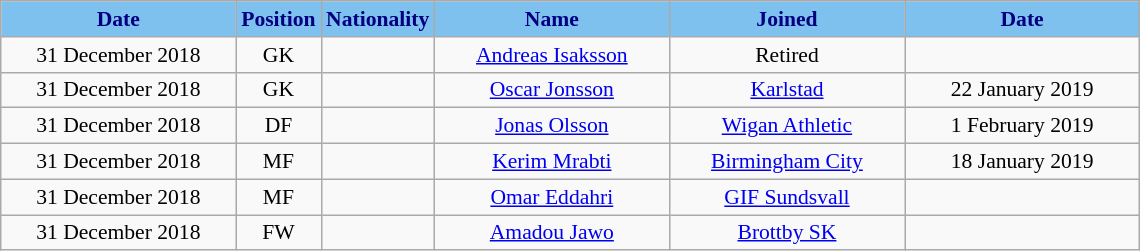<table class="wikitable"  style="text-align:center; font-size:90%; ">
<tr>
<th style="background:#7EC0EE; color:#000080; width:150px;">Date</th>
<th style="background:#7EC0EE; color:#000080; width:50px;">Position</th>
<th style="background:#7EC0EE; color:#000080; width:50px;">Nationality</th>
<th style="background:#7EC0EE; color:#000080; width:150px;">Name</th>
<th style="background:#7EC0EE; color:#000080; width:150px;">Joined</th>
<th style="background:#7EC0EE; color:#000080; width:150px;">Date</th>
</tr>
<tr>
<td>31 December 2018</td>
<td>GK</td>
<td></td>
<td><a href='#'>Andreas Isaksson</a></td>
<td>Retired</td>
<td></td>
</tr>
<tr>
<td>31 December 2018</td>
<td>GK</td>
<td></td>
<td><a href='#'>Oscar Jonsson</a></td>
<td><a href='#'>Karlstad</a></td>
<td>22 January 2019</td>
</tr>
<tr>
<td>31 December 2018</td>
<td>DF</td>
<td></td>
<td><a href='#'>Jonas Olsson</a></td>
<td><a href='#'>Wigan Athletic</a></td>
<td>1 February 2019</td>
</tr>
<tr>
<td>31 December 2018</td>
<td>MF</td>
<td></td>
<td><a href='#'>Kerim Mrabti</a></td>
<td><a href='#'>Birmingham City</a></td>
<td>18 January 2019</td>
</tr>
<tr>
<td>31 December 2018</td>
<td>MF</td>
<td></td>
<td><a href='#'>Omar Eddahri</a></td>
<td><a href='#'>GIF Sundsvall</a></td>
<td></td>
</tr>
<tr>
<td>31 December 2018</td>
<td>FW</td>
<td></td>
<td><a href='#'>Amadou Jawo</a></td>
<td><a href='#'>Brottby SK</a></td>
<td></td>
</tr>
</table>
